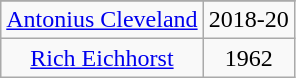<table class="wikitable" style="text-align:center">
<tr>
</tr>
<tr>
<td><a href='#'>Antonius Cleveland</a></td>
<td>2018-20</td>
</tr>
<tr>
<td><a href='#'>Rich Eichhorst</a></td>
<td>1962</td>
</tr>
</table>
